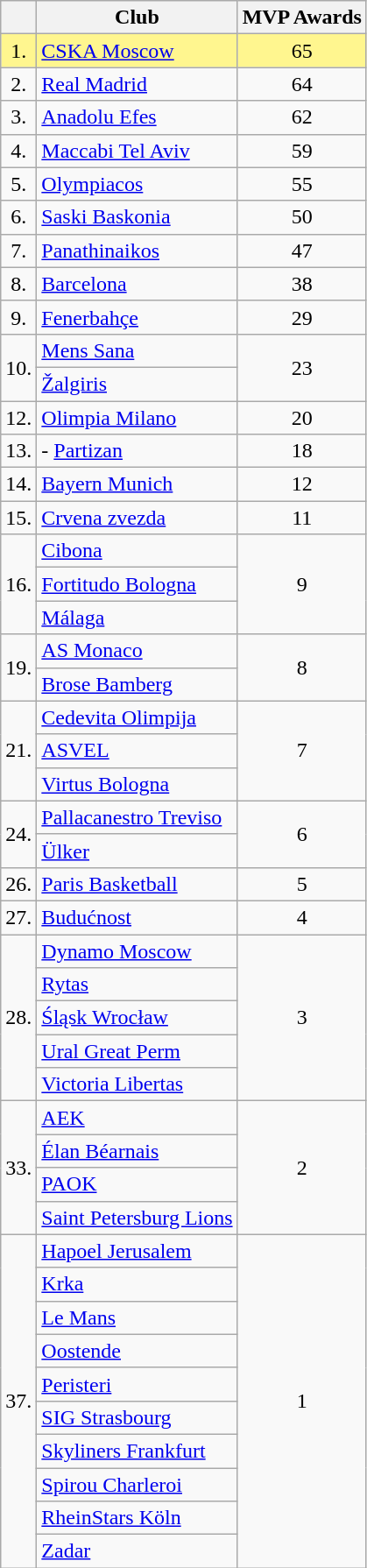<table class="wikitable"  }>
<tr>
<th></th>
<th>Club</th>
<th>MVP Awards</th>
</tr>
<tr bgcolor="#FFF68F">
<td style="text-align:center;">1.</td>
<td> <a href='#'>CSKA Moscow</a></td>
<td style="text-align:center;">65</td>
</tr>
<tr>
<td style="text-align:center;">2.</td>
<td> <a href='#'>Real Madrid</a></td>
<td style="text-align:center;">64</td>
</tr>
<tr>
<td style="text-align:center;">3.</td>
<td> <a href='#'>Anadolu Efes</a></td>
<td style="text-align:center;">62</td>
</tr>
<tr>
<td style="text-align:center;">4.</td>
<td> <a href='#'>Maccabi Tel Aviv</a></td>
<td style="text-align:center;">59</td>
</tr>
<tr>
<td style="text-align:center;">5.</td>
<td> <a href='#'>Olympiacos</a></td>
<td style="text-align:center;">55</td>
</tr>
<tr>
<td style="text-align:center;">6.</td>
<td> <a href='#'>Saski Baskonia</a></td>
<td style="text-align:center;">50</td>
</tr>
<tr>
<td style="text-align:center;">7.</td>
<td> <a href='#'>Panathinaikos</a></td>
<td style="text-align:center;">47</td>
</tr>
<tr>
<td style="text-align:center;">8.</td>
<td> <a href='#'>Barcelona</a></td>
<td style="text-align:center;">38</td>
</tr>
<tr>
<td style="text-align:center;">9.</td>
<td> <a href='#'>Fenerbahçe</a></td>
<td style="text-align:center;">29</td>
</tr>
<tr>
<td style="text-align:center;" rowspan=2>10.</td>
<td> <a href='#'>Mens Sana</a></td>
<td style="text-align:center;" rowspan=2>23</td>
</tr>
<tr>
<td> <a href='#'>Žalgiris</a></td>
</tr>
<tr>
<td style="text-align:center;">12.</td>
<td> <a href='#'>Olimpia Milano</a></td>
<td style="text-align:center;">20</td>
</tr>
<tr>
<td style="text-align:center;">13.</td>
<td>- <a href='#'>Partizan</a></td>
<td style="text-align:center;">18</td>
</tr>
<tr>
<td style="text-align:center;">14.</td>
<td> <a href='#'>Bayern Munich</a></td>
<td style="text-align:center;">12</td>
</tr>
<tr>
<td style="text-align:center;">15.</td>
<td> <a href='#'>Crvena zvezda</a></td>
<td style="text-align:center;">11</td>
</tr>
<tr>
<td style="text-align:center;" rowspan=3>16.</td>
<td> <a href='#'>Cibona</a></td>
<td style="text-align:center;"rowspan=3>9</td>
</tr>
<tr>
<td> <a href='#'>Fortitudo Bologna</a></td>
</tr>
<tr>
<td> <a href='#'>Málaga</a></td>
</tr>
<tr>
<td style="text-align:center;" rowspan=2>19.</td>
<td> <a href='#'>AS Monaco</a></td>
<td style="text-align:center;" rowspan=2>8</td>
</tr>
<tr>
<td> <a href='#'>Brose Bamberg</a></td>
</tr>
<tr>
<td style="text-align:center;" rowspan=3>21.</td>
<td> <a href='#'>Cedevita Olimpija</a></td>
<td style="text-align:center;" rowspan=3>7</td>
</tr>
<tr>
<td> <a href='#'>ASVEL</a></td>
</tr>
<tr>
<td> <a href='#'>Virtus Bologna</a></td>
</tr>
<tr>
<td style="text-align:center;" rowspan=2>24.</td>
<td> <a href='#'>Pallacanestro Treviso</a></td>
<td style="text-align:center;" rowspan=2>6</td>
</tr>
<tr>
<td> <a href='#'>Ülker</a></td>
</tr>
<tr>
<td style="text-align:center;">26.</td>
<td> <a href='#'>Paris Basketball</a></td>
<td style="text-align:center;">5</td>
</tr>
<tr>
<td style="text-align:center;">27.</td>
<td> <a href='#'>Budućnost</a></td>
<td style="text-align:center;">4</td>
</tr>
<tr>
<td style="text-align:center;" rowspan=5>28.</td>
<td> <a href='#'>Dynamo Moscow</a></td>
<td style="text-align:center;" rowspan=5>3</td>
</tr>
<tr>
<td> <a href='#'>Rytas</a></td>
</tr>
<tr>
<td> <a href='#'>Śląsk Wrocław</a></td>
</tr>
<tr>
<td> <a href='#'>Ural Great Perm</a></td>
</tr>
<tr>
<td> <a href='#'>Victoria Libertas</a></td>
</tr>
<tr>
<td style="text-align:center;" rowspan=4>33.</td>
<td> <a href='#'>AEK</a></td>
<td style="text-align:center;" rowspan=4>2</td>
</tr>
<tr>
<td> <a href='#'>Élan Béarnais</a></td>
</tr>
<tr>
<td> <a href='#'>PAOK</a></td>
</tr>
<tr>
<td> <a href='#'>Saint Petersburg Lions</a></td>
</tr>
<tr>
<td style="text-align:center;" rowspan=10>37.</td>
<td> <a href='#'>Hapoel Jerusalem</a></td>
<td style="text-align:center;" rowspan=10>1</td>
</tr>
<tr>
<td> <a href='#'>Krka</a></td>
</tr>
<tr>
<td> <a href='#'>Le Mans</a></td>
</tr>
<tr>
<td> <a href='#'>Oostende</a></td>
</tr>
<tr>
<td> <a href='#'>Peristeri</a></td>
</tr>
<tr>
<td> <a href='#'>SIG Strasbourg</a></td>
</tr>
<tr>
<td> <a href='#'>Skyliners Frankfurt</a></td>
</tr>
<tr>
<td> <a href='#'>Spirou Charleroi</a></td>
</tr>
<tr>
<td> <a href='#'>RheinStars Köln</a></td>
</tr>
<tr>
<td> <a href='#'>Zadar</a></td>
</tr>
</table>
